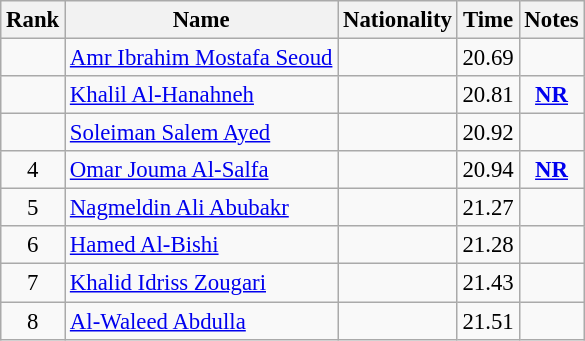<table class="wikitable sortable" style="text-align:center;font-size:95%">
<tr>
<th>Rank</th>
<th>Name</th>
<th>Nationality</th>
<th>Time</th>
<th>Notes</th>
</tr>
<tr>
<td></td>
<td align=left><a href='#'>Amr Ibrahim Mostafa Seoud</a></td>
<td align=left></td>
<td>20.69</td>
<td></td>
</tr>
<tr>
<td></td>
<td align=left><a href='#'>Khalil Al-Hanahneh</a></td>
<td align=left></td>
<td>20.81</td>
<td><strong><a href='#'>NR</a></strong></td>
</tr>
<tr>
<td></td>
<td align=left><a href='#'>Soleiman Salem Ayed</a></td>
<td align=left></td>
<td>20.92</td>
<td></td>
</tr>
<tr>
<td>4</td>
<td align=left><a href='#'>Omar Jouma Al-Salfa</a></td>
<td align=left></td>
<td>20.94</td>
<td><strong><a href='#'>NR</a></strong></td>
</tr>
<tr>
<td>5</td>
<td align=left><a href='#'>Nagmeldin Ali Abubakr</a></td>
<td align=left></td>
<td>21.27</td>
<td></td>
</tr>
<tr>
<td>6</td>
<td align=left><a href='#'>Hamed Al-Bishi</a></td>
<td align=left></td>
<td>21.28</td>
<td></td>
</tr>
<tr>
<td>7</td>
<td align=left><a href='#'>Khalid Idriss Zougari</a></td>
<td align=left></td>
<td>21.43</td>
<td></td>
</tr>
<tr>
<td>8</td>
<td align=left><a href='#'>Al-Waleed Abdulla</a></td>
<td align=left></td>
<td>21.51</td>
<td></td>
</tr>
</table>
